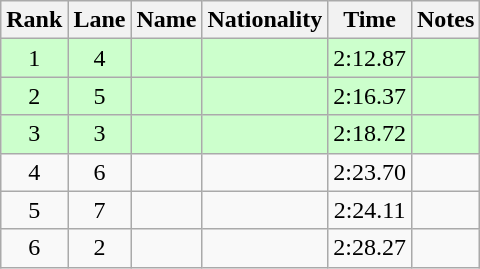<table class="wikitable sortable" style="text-align:center">
<tr>
<th>Rank</th>
<th>Lane</th>
<th>Name</th>
<th>Nationality</th>
<th>Time</th>
<th>Notes</th>
</tr>
<tr bgcolor=ccffcc>
<td>1</td>
<td>4</td>
<td align=left></td>
<td align=left></td>
<td>2:12.87</td>
<td><strong></strong></td>
</tr>
<tr bgcolor=ccffcc>
<td>2</td>
<td>5</td>
<td align=left></td>
<td align=left></td>
<td>2:16.37</td>
<td><strong></strong></td>
</tr>
<tr bgcolor=ccffcc>
<td>3</td>
<td>3</td>
<td align=left></td>
<td align=left></td>
<td>2:18.72</td>
<td><strong></strong></td>
</tr>
<tr>
<td>4</td>
<td>6</td>
<td align=left></td>
<td align=left></td>
<td>2:23.70</td>
<td></td>
</tr>
<tr>
<td>5</td>
<td>7</td>
<td align=left></td>
<td align=left></td>
<td>2:24.11</td>
<td></td>
</tr>
<tr>
<td>6</td>
<td>2</td>
<td align=left></td>
<td align=left></td>
<td>2:28.27</td>
<td></td>
</tr>
</table>
